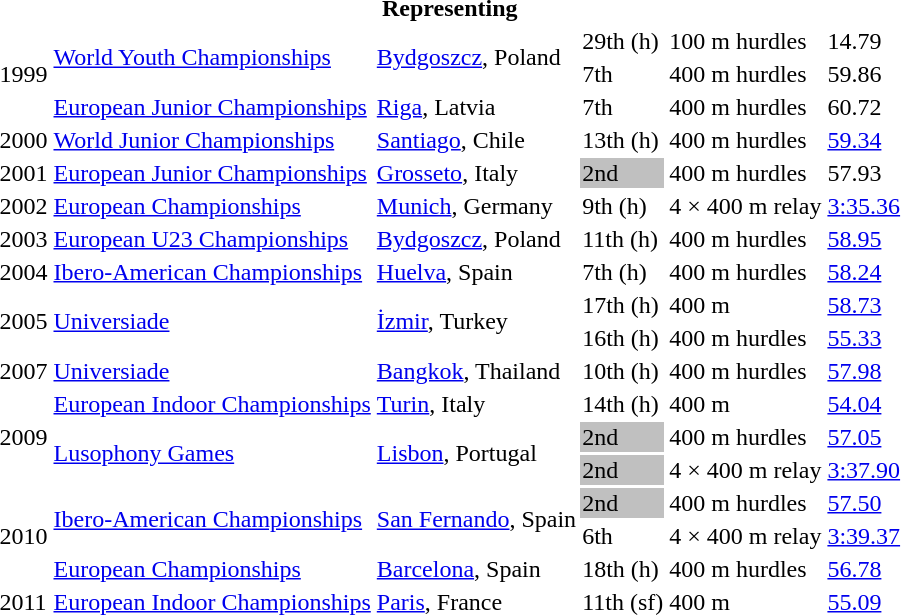<table>
<tr>
<th colspan="6">Representing </th>
</tr>
<tr>
<td rowspan=3>1999</td>
<td rowspan=2><a href='#'>World Youth Championships</a></td>
<td rowspan=2><a href='#'>Bydgoszcz</a>, Poland</td>
<td>29th (h)</td>
<td>100 m hurdles</td>
<td>14.79</td>
</tr>
<tr>
<td>7th</td>
<td>400 m hurdles</td>
<td>59.86</td>
</tr>
<tr>
<td><a href='#'>European Junior Championships</a></td>
<td><a href='#'>Riga</a>, Latvia</td>
<td>7th</td>
<td>400 m hurdles</td>
<td>60.72</td>
</tr>
<tr>
<td>2000</td>
<td><a href='#'>World Junior Championships</a></td>
<td><a href='#'>Santiago</a>, Chile</td>
<td>13th (h)</td>
<td>400 m hurdles</td>
<td><a href='#'>59.34</a></td>
</tr>
<tr>
<td>2001</td>
<td><a href='#'>European Junior Championships</a></td>
<td><a href='#'>Grosseto</a>, Italy</td>
<td bgcolor=silver>2nd</td>
<td>400 m hurdles</td>
<td>57.93</td>
</tr>
<tr>
<td>2002</td>
<td><a href='#'>European Championships</a></td>
<td><a href='#'>Munich</a>, Germany</td>
<td>9th (h)</td>
<td>4 × 400 m relay</td>
<td><a href='#'>3:35.36</a></td>
</tr>
<tr>
<td>2003</td>
<td><a href='#'>European U23 Championships</a></td>
<td><a href='#'>Bydgoszcz</a>, Poland</td>
<td>11th (h)</td>
<td>400 m hurdles</td>
<td><a href='#'>58.95</a></td>
</tr>
<tr>
<td>2004</td>
<td><a href='#'>Ibero-American Championships</a></td>
<td><a href='#'>Huelva</a>, Spain</td>
<td>7th (h)</td>
<td>400 m hurdles</td>
<td><a href='#'>58.24</a></td>
</tr>
<tr>
<td rowspan=2>2005</td>
<td rowspan=2><a href='#'>Universiade</a></td>
<td rowspan=2><a href='#'>İzmir</a>, Turkey</td>
<td>17th (h)</td>
<td>400 m</td>
<td><a href='#'>58.73</a></td>
</tr>
<tr>
<td>16th (h)</td>
<td>400 m hurdles</td>
<td><a href='#'>55.33</a></td>
</tr>
<tr>
<td>2007</td>
<td><a href='#'>Universiade</a></td>
<td><a href='#'>Bangkok</a>, Thailand</td>
<td>10th (h)</td>
<td>400 m hurdles</td>
<td><a href='#'>57.98</a></td>
</tr>
<tr>
<td rowspan=3>2009</td>
<td><a href='#'>European Indoor Championships</a></td>
<td><a href='#'>Turin</a>, Italy</td>
<td>14th (h)</td>
<td>400 m</td>
<td><a href='#'>54.04</a></td>
</tr>
<tr>
<td rowspan=2><a href='#'>Lusophony Games</a></td>
<td rowspan=2><a href='#'>Lisbon</a>, Portugal</td>
<td bgcolor=silver>2nd</td>
<td>400 m hurdles</td>
<td><a href='#'>57.05</a></td>
</tr>
<tr>
<td bgcolor=silver>2nd</td>
<td>4 × 400 m relay</td>
<td><a href='#'>3:37.90</a></td>
</tr>
<tr>
<td rowspan=3>2010</td>
<td rowspan=2><a href='#'>Ibero-American Championships</a></td>
<td rowspan=2><a href='#'>San Fernando</a>, Spain</td>
<td bgcolor=silver>2nd</td>
<td>400 m hurdles</td>
<td><a href='#'>57.50</a></td>
</tr>
<tr>
<td>6th</td>
<td>4 × 400 m relay</td>
<td><a href='#'>3:39.37</a></td>
</tr>
<tr>
<td><a href='#'>European Championships</a></td>
<td><a href='#'>Barcelona</a>, Spain</td>
<td>18th (h)</td>
<td>400 m hurdles</td>
<td><a href='#'>56.78</a></td>
</tr>
<tr>
<td>2011</td>
<td><a href='#'>European Indoor Championships</a></td>
<td><a href='#'>Paris</a>, France</td>
<td>11th (sf)</td>
<td>400 m</td>
<td><a href='#'>55.09</a></td>
</tr>
</table>
